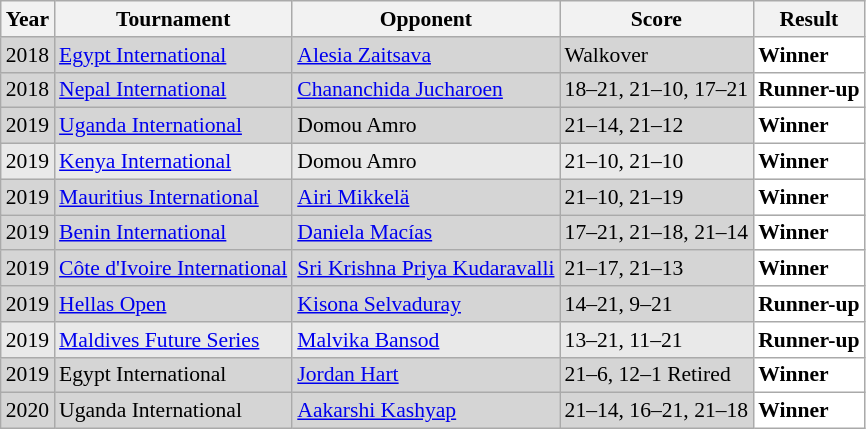<table class="sortable wikitable" style="font-size: 90%;">
<tr>
<th>Year</th>
<th>Tournament</th>
<th>Opponent</th>
<th>Score</th>
<th>Result</th>
</tr>
<tr style="background:#D5D5D5">
<td align="center">2018</td>
<td align="left"><a href='#'>Egypt International</a></td>
<td align="left"> <a href='#'>Alesia Zaitsava</a></td>
<td align="left">Walkover</td>
<td style="text-align:left; background:white"> <strong>Winner</strong></td>
</tr>
<tr style="background:#D5D5D5">
<td align="center">2018</td>
<td align="left"><a href='#'>Nepal International</a></td>
<td align="left"> <a href='#'>Chananchida Jucharoen</a></td>
<td align="left">18–21, 21–10, 17–21</td>
<td style="text-align:left; background:white"> <strong>Runner-up</strong></td>
</tr>
<tr style="background:#D5D5D5">
<td align="center">2019</td>
<td align="left"><a href='#'>Uganda International</a></td>
<td align="left"> Domou Amro</td>
<td align="left">21–14, 21–12</td>
<td style="text-align:left; background:white"> <strong>Winner</strong></td>
</tr>
<tr style="background:#E9E9E9">
<td align="center">2019</td>
<td align="left"><a href='#'>Kenya International</a></td>
<td align="left"> Domou Amro</td>
<td align="left">21–10, 21–10</td>
<td style="text-align:left; background:white"> <strong>Winner</strong></td>
</tr>
<tr style="background:#D5D5D5">
<td align="center">2019</td>
<td align="left"><a href='#'>Mauritius International</a></td>
<td align="left"> <a href='#'>Airi Mikkelä</a></td>
<td align="left">21–10, 21–19</td>
<td style="text-align:left; background:white"> <strong>Winner</strong></td>
</tr>
<tr style="background:#D5D5D5">
<td align="center">2019</td>
<td align="left"><a href='#'>Benin International</a></td>
<td align="left"> <a href='#'>Daniela Macías</a></td>
<td align="left">17–21, 21–18, 21–14</td>
<td style="text-align:left; background:white"> <strong>Winner</strong></td>
</tr>
<tr style="background:#D5D5D5">
<td align="center">2019</td>
<td align="left"><a href='#'>Côte d'Ivoire International</a></td>
<td align="left"> <a href='#'>Sri Krishna Priya Kudaravalli</a></td>
<td align="left">21–17, 21–13</td>
<td style="text-align:left; background:white"> <strong>Winner</strong></td>
</tr>
<tr style="background:#D5D5D5">
<td align="center">2019</td>
<td align="left"><a href='#'>Hellas Open</a></td>
<td align="left"> <a href='#'>Kisona Selvaduray</a></td>
<td align="left">14–21, 9–21</td>
<td style="text-align:left; background:white"> <strong>Runner-up</strong></td>
</tr>
<tr style="background:#E9E9E9">
<td align="center">2019</td>
<td align="left"><a href='#'>Maldives Future Series</a></td>
<td align="left"> <a href='#'>Malvika Bansod</a></td>
<td align="left">13–21, 11–21</td>
<td style="text-align:left; background:white"> <strong>Runner-up</strong></td>
</tr>
<tr style="background:#D5D5D5">
<td align="center">2019</td>
<td align="left">Egypt International</td>
<td align="left"> <a href='#'>Jordan Hart</a></td>
<td align="left">21–6, 12–1 Retired</td>
<td style="text-align:left; background:white"> <strong>Winner</strong></td>
</tr>
<tr style="background:#D5D5D5">
<td align="center">2020</td>
<td align="left">Uganda International</td>
<td align="left"> <a href='#'>Aakarshi Kashyap</a></td>
<td align="left">21–14, 16–21, 21–18</td>
<td style="text-align:left; background:white"> <strong>Winner</strong></td>
</tr>
</table>
